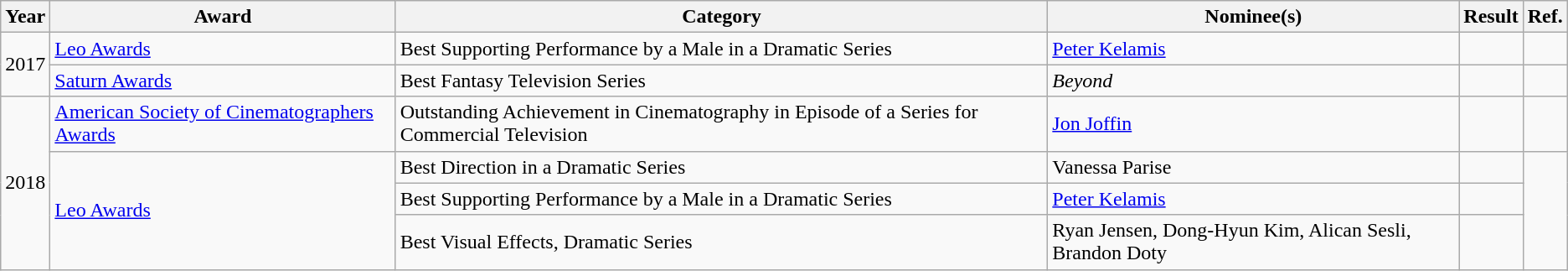<table class="wikitable">
<tr>
<th>Year</th>
<th>Award</th>
<th>Category</th>
<th>Nominee(s)</th>
<th>Result</th>
<th>Ref.</th>
</tr>
<tr>
<td rowspan="2">2017</td>
<td><a href='#'>Leo Awards</a></td>
<td>Best Supporting Performance by a Male in a Dramatic Series</td>
<td><a href='#'>Peter Kelamis</a></td>
<td></td>
<td style="text-align:center;"></td>
</tr>
<tr>
<td><a href='#'>Saturn Awards</a></td>
<td>Best Fantasy Television Series</td>
<td><em>Beyond</em></td>
<td></td>
<td style="text-align:center;"></td>
</tr>
<tr>
<td rowspan="4">2018</td>
<td><a href='#'>American Society of Cinematographers Awards</a></td>
<td>Outstanding Achievement in Cinematography in Episode of a Series for Commercial Television</td>
<td><a href='#'>Jon Joffin</a></td>
<td></td>
<td style="text-align:center;"></td>
</tr>
<tr>
<td rowspan="3"><a href='#'>Leo Awards</a></td>
<td>Best Direction in a Dramatic Series</td>
<td>Vanessa Parise</td>
<td></td>
<td rowspan="3" style="text-align:center;"></td>
</tr>
<tr>
<td>Best Supporting Performance by a Male in a Dramatic Series</td>
<td><a href='#'>Peter Kelamis</a></td>
<td></td>
</tr>
<tr>
<td>Best Visual Effects, Dramatic Series</td>
<td>Ryan Jensen, Dong-Hyun Kim, Alican Sesli, Brandon Doty</td>
<td></td>
</tr>
</table>
